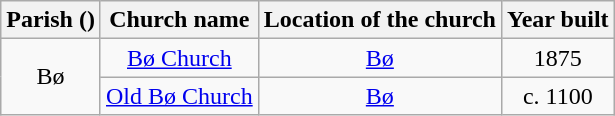<table class="wikitable" style="text-align:center">
<tr>
<th>Parish ()</th>
<th>Church name</th>
<th>Location of the church</th>
<th>Year built</th>
</tr>
<tr>
<td rowspan="2">Bø</td>
<td><a href='#'>Bø Church</a></td>
<td><a href='#'>Bø</a></td>
<td>1875</td>
</tr>
<tr>
<td><a href='#'>Old Bø Church</a></td>
<td><a href='#'>Bø</a></td>
<td>c. 1100</td>
</tr>
</table>
